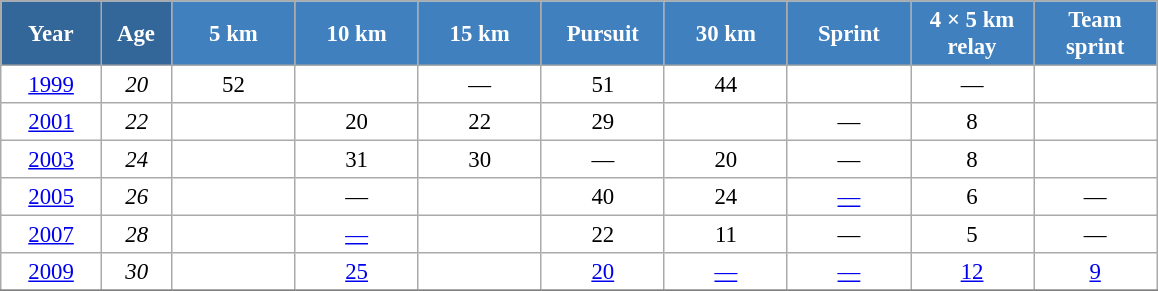<table class="wikitable" style="font-size:95%; text-align:center; border:grey solid 1px; border-collapse:collapse; background:#ffffff;">
<tr>
<th style="background-color:#369; color:white; width:60px;"> Year </th>
<th style="background-color:#369; color:white; width:40px;"> Age </th>
<th style="background-color:#4180be; color:white; width:75px;"> 5 km </th>
<th style="background-color:#4180be; color:white; width:75px;"> 10 km </th>
<th style="background-color:#4180be; color:white; width:75px;"> 15 km </th>
<th style="background-color:#4180be; color:white; width:75px;"> Pursuit </th>
<th style="background-color:#4180be; color:white; width:75px;"> 30 km </th>
<th style="background-color:#4180be; color:white; width:75px;"> Sprint </th>
<th style="background-color:#4180be; color:white; width:75px;"> 4 × 5 km <br> relay </th>
<th style="background-color:#4180be; color:white; width:75px;"> Team <br> sprint </th>
</tr>
<tr>
<td><a href='#'>1999</a></td>
<td><em>20</em></td>
<td>52</td>
<td></td>
<td>—</td>
<td>51</td>
<td>44</td>
<td></td>
<td>—</td>
<td></td>
</tr>
<tr>
<td><a href='#'>2001</a></td>
<td><em>22</em></td>
<td></td>
<td>20</td>
<td>22</td>
<td>29</td>
<td></td>
<td>—</td>
<td>8</td>
<td></td>
</tr>
<tr>
<td><a href='#'>2003</a></td>
<td><em>24</em></td>
<td></td>
<td>31</td>
<td>30</td>
<td>—</td>
<td>20</td>
<td>—</td>
<td>8</td>
<td></td>
</tr>
<tr>
<td><a href='#'>2005</a></td>
<td><em>26</em></td>
<td></td>
<td>—</td>
<td></td>
<td>40</td>
<td>24</td>
<td><a href='#'>—</a></td>
<td>6</td>
<td>—</td>
</tr>
<tr>
<td><a href='#'>2007</a></td>
<td><em>28</em></td>
<td></td>
<td><a href='#'>—</a></td>
<td></td>
<td>22</td>
<td>11</td>
<td>—</td>
<td>5</td>
<td>—</td>
</tr>
<tr>
<td><a href='#'>2009</a></td>
<td><em>30</em></td>
<td></td>
<td><a href='#'>25</a></td>
<td></td>
<td><a href='#'>20</a></td>
<td><a href='#'>—</a></td>
<td><a href='#'>—</a></td>
<td><a href='#'>12</a></td>
<td><a href='#'>9</a></td>
</tr>
<tr>
</tr>
</table>
